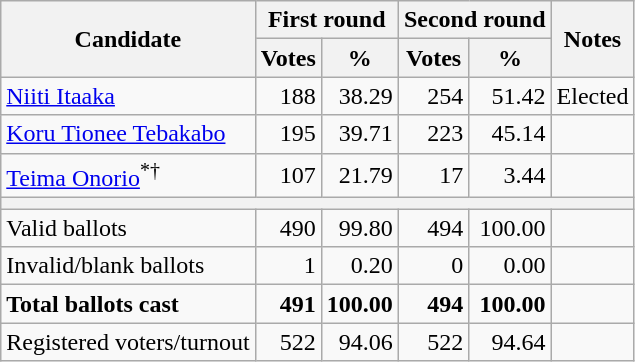<table class=wikitable style=text-align:right>
<tr>
<th rowspan=2>Candidate</th>
<th colspan=2>First round</th>
<th colspan=2>Second round</th>
<th rowspan=2>Notes</th>
</tr>
<tr>
<th>Votes</th>
<th>%</th>
<th>Votes</th>
<th>%</th>
</tr>
<tr>
<td align=left><a href='#'>Niiti Itaaka</a></td>
<td>188</td>
<td>38.29</td>
<td>254</td>
<td>51.42</td>
<td>Elected</td>
</tr>
<tr>
<td align=left><a href='#'>Koru Tionee Tebakabo</a></td>
<td>195</td>
<td>39.71</td>
<td>223</td>
<td>45.14</td>
<td></td>
</tr>
<tr>
<td align=left><a href='#'>Teima Onorio</a><sup>*†</sup></td>
<td>107</td>
<td>21.79</td>
<td>17</td>
<td>3.44</td>
<td></td>
</tr>
<tr>
<th colspan=6></th>
</tr>
<tr>
<td align=left>Valid ballots</td>
<td>490</td>
<td>99.80</td>
<td>494</td>
<td>100.00</td>
<td></td>
</tr>
<tr>
<td align=left>Invalid/blank ballots</td>
<td>1</td>
<td>0.20</td>
<td>0</td>
<td>0.00</td>
<td></td>
</tr>
<tr style="font-weight:bold">
<td align=left>Total ballots cast</td>
<td>491</td>
<td>100.00</td>
<td>494</td>
<td>100.00</td>
<td></td>
</tr>
<tr>
<td align=left>Registered voters/turnout</td>
<td>522</td>
<td>94.06</td>
<td>522</td>
<td>94.64</td>
<td></td>
</tr>
</table>
